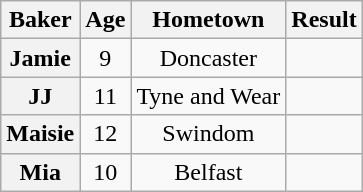<table class="wikitable sortable" style="display:inline-table; text-align:center">
<tr>
<th scope="col">Baker</th>
<th scope="col">Age</th>
<th scope="col">Hometown</th>
<th scope="col">Result</th>
</tr>
<tr>
<th scope="row">Jamie</th>
<td>9</td>
<td>Doncaster</td>
<td></td>
</tr>
<tr>
<th scope="row">JJ</th>
<td>11</td>
<td>Tyne and Wear</td>
<td></td>
</tr>
<tr>
<th scope="row">Maisie</th>
<td>12</td>
<td>Swindom</td>
<td></td>
</tr>
<tr>
<th scope="row">Mia</th>
<td>10</td>
<td>Belfast</td>
<td></td>
</tr>
</table>
